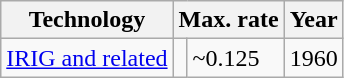<table class="wikitable sortable">
<tr>
<th>Technology</th>
<th colspan=2>Max. rate</th>
<th>Year</th>
</tr>
<tr>
<td><a href='#'>IRIG and related</a></td>
<td align=right></td>
<td>~0.125 </td>
<td>1960</td>
</tr>
</table>
